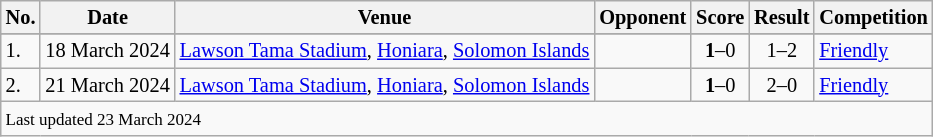<table class="wikitable" style="font-size:85%;">
<tr>
<th>No.</th>
<th>Date</th>
<th>Venue</th>
<th>Opponent</th>
<th>Score</th>
<th>Result</th>
<th>Competition</th>
</tr>
<tr>
</tr>
<tr>
<td>1.</td>
<td>18 March 2024</td>
<td><a href='#'>Lawson Tama Stadium</a>, <a href='#'>Honiara</a>, <a href='#'>Solomon Islands</a></td>
<td></td>
<td align=center><strong>1</strong>–0</td>
<td align=center>1–2</td>
<td><a href='#'>Friendly</a></td>
</tr>
<tr>
<td>2.</td>
<td>21 March 2024</td>
<td><a href='#'>Lawson Tama Stadium</a>, <a href='#'>Honiara</a>, <a href='#'>Solomon Islands</a></td>
<td></td>
<td align=center><strong>1</strong>–0</td>
<td align=center>2–0</td>
<td><a href='#'>Friendly</a></td>
</tr>
<tr>
<td colspan="7"><small>Last updated 23 March 2024</small></td>
</tr>
</table>
